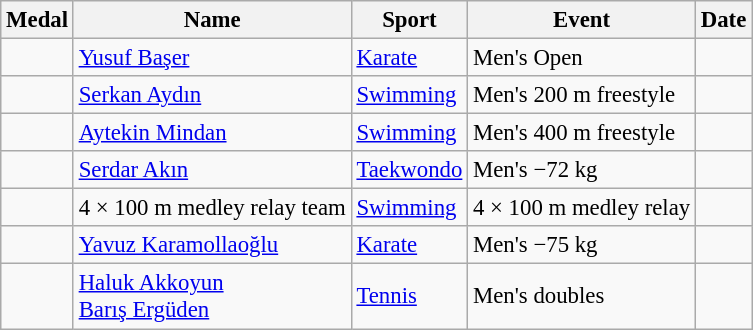<table class="wikitable sortable" style="font-size: 95%;">
<tr>
<th>Medal</th>
<th>Name</th>
<th>Sport</th>
<th>Event</th>
<th>Date</th>
</tr>
<tr>
<td></td>
<td><a href='#'>Yusuf Başer</a></td>
<td><a href='#'>Karate</a></td>
<td>Men's Open</td>
<td></td>
</tr>
<tr>
<td></td>
<td><a href='#'>Serkan Aydın</a></td>
<td><a href='#'>Swimming</a></td>
<td>Men's 200 m freestyle</td>
<td></td>
</tr>
<tr>
<td></td>
<td><a href='#'>Aytekin Mindan</a></td>
<td><a href='#'>Swimming</a></td>
<td>Men's 400 m freestyle</td>
<td></td>
</tr>
<tr>
<td></td>
<td><a href='#'>Serdar Akın</a></td>
<td><a href='#'>Taekwondo</a></td>
<td>Men's −72 kg</td>
<td></td>
</tr>
<tr>
<td></td>
<td>4 × 100 m medley relay team</td>
<td><a href='#'>Swimming</a></td>
<td>4 × 100 m medley relay</td>
<td></td>
</tr>
<tr>
<td></td>
<td><a href='#'>Yavuz Karamollaoğlu</a></td>
<td><a href='#'>Karate</a></td>
<td>Men's −75 kg</td>
<td></td>
</tr>
<tr>
<td></td>
<td><a href='#'>Haluk Akkoyun</a><br><a href='#'>Barış Ergüden</a></td>
<td><a href='#'>Tennis</a></td>
<td>Men's doubles</td>
<td></td>
</tr>
</table>
